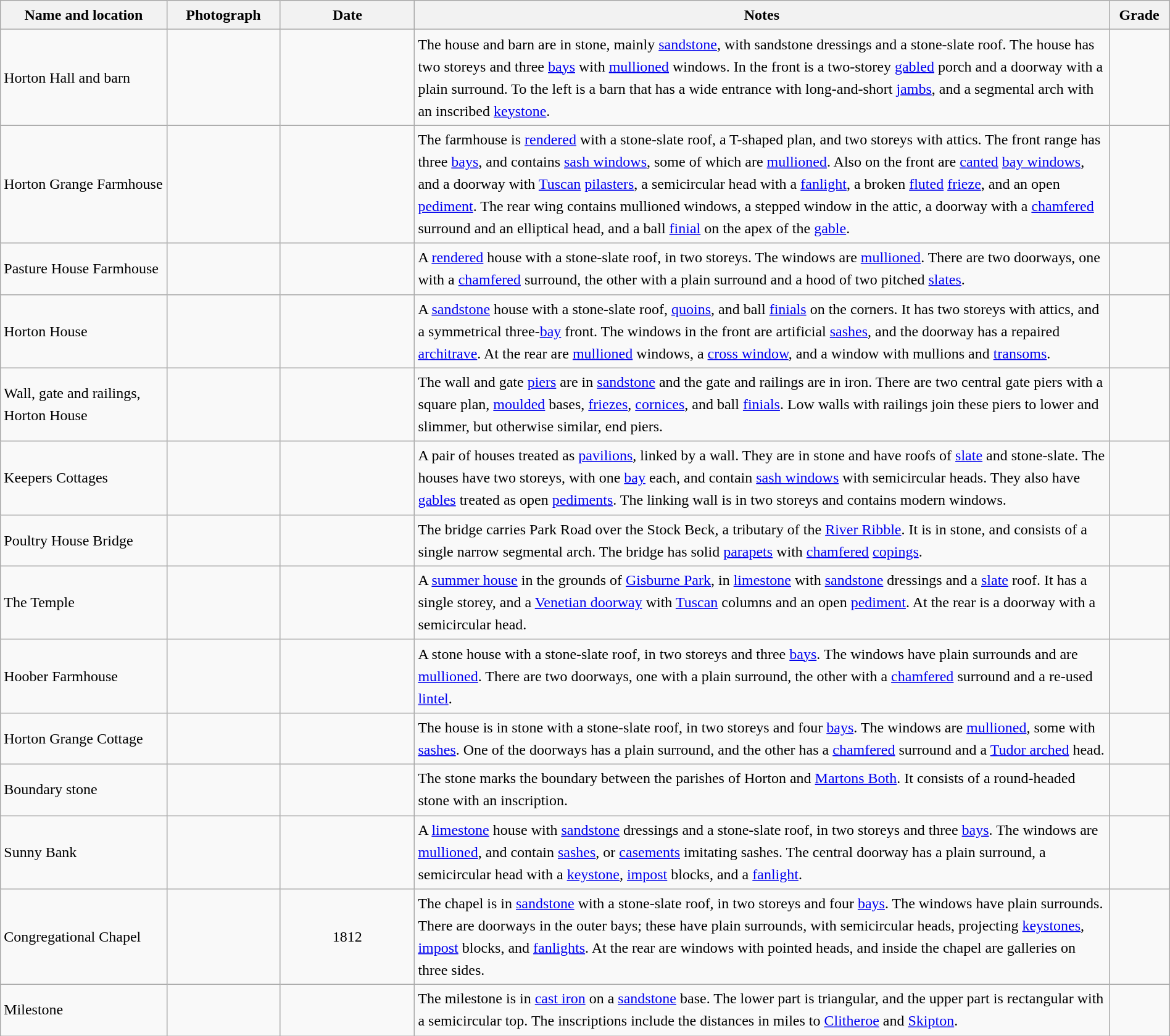<table class="wikitable sortable plainrowheaders" style="width:100%;border:0px;text-align:left;line-height:150%;">
<tr>
<th scope="col"  style="width:150px">Name and location</th>
<th scope="col"  style="width:100px" class="unsortable">Photograph</th>
<th scope="col"  style="width:120px">Date</th>
<th scope="col"  style="width:650px" class="unsortable">Notes</th>
<th scope="col"  style="width:50px">Grade</th>
</tr>
<tr>
<td>Horton Hall and barn<br><small></small></td>
<td></td>
<td align="center"></td>
<td>The house and barn are in stone, mainly <a href='#'>sandstone</a>, with sandstone dressings and a stone-slate roof. The house has two storeys and three <a href='#'>bays</a> with <a href='#'>mullioned</a> windows. In the front is a two-storey <a href='#'>gabled</a> porch and a doorway with a plain surround. To the left is a barn that has a wide entrance with long-and-short <a href='#'>jambs</a>, and a segmental arch with an inscribed <a href='#'>keystone</a>.</td>
<td align="center" ></td>
</tr>
<tr>
<td>Horton Grange Farmhouse<br><small></small></td>
<td></td>
<td align="center"></td>
<td>The farmhouse is <a href='#'>rendered</a> with a stone-slate roof, a T-shaped plan, and two storeys with attics. The front range has three <a href='#'>bays</a>, and contains <a href='#'>sash windows</a>, some of which are <a href='#'>mullioned</a>. Also on the front are <a href='#'>canted</a> <a href='#'>bay windows</a>, and a doorway with <a href='#'>Tuscan</a> <a href='#'>pilasters</a>, a semicircular head with a <a href='#'>fanlight</a>, a broken <a href='#'>fluted</a> <a href='#'>frieze</a>, and an open <a href='#'>pediment</a>. The rear wing contains mullioned windows, a stepped window in the attic, a doorway with a <a href='#'>chamfered</a> surround and an elliptical head, and a ball <a href='#'>finial</a> on the apex of the <a href='#'>gable</a>.</td>
<td align="center" ></td>
</tr>
<tr>
<td>Pasture House Farmhouse<br><small></small></td>
<td></td>
<td align="center"></td>
<td>A <a href='#'>rendered</a> house with a stone-slate roof, in two storeys. The windows are <a href='#'>mullioned</a>. There are two doorways, one with a <a href='#'>chamfered</a> surround, the other with a plain surround and a hood of two pitched <a href='#'>slates</a>.</td>
<td align="center" ></td>
</tr>
<tr>
<td>Horton House<br><small></small></td>
<td></td>
<td align="center"></td>
<td>A <a href='#'>sandstone</a> house with a stone-slate roof, <a href='#'>quoins</a>, and ball <a href='#'>finials</a> on the corners. It has two storeys with attics, and a symmetrical three-<a href='#'>bay</a> front. The windows in the front are artificial <a href='#'>sashes</a>, and the doorway has a repaired <a href='#'>architrave</a>. At the rear are <a href='#'>mullioned</a> windows, a <a href='#'>cross window</a>, and a window with mullions and <a href='#'>transoms</a>.</td>
<td align="center" ></td>
</tr>
<tr>
<td>Wall, gate and railings, Horton House<br><small></small></td>
<td></td>
<td align="center"></td>
<td>The wall and gate <a href='#'>piers</a> are in <a href='#'>sandstone</a> and the gate and railings are in iron. There are two central gate piers with a square plan, <a href='#'>moulded</a> bases, <a href='#'>friezes</a>, <a href='#'>cornices</a>, and ball <a href='#'>finials</a>. Low walls with railings join these piers to lower and slimmer, but otherwise similar, end piers.</td>
<td align="center" ></td>
</tr>
<tr>
<td>Keepers Cottages<br><small></small></td>
<td></td>
<td align="center"></td>
<td>A pair of houses treated as <a href='#'>pavilions</a>, linked by a wall. They are in stone and have roofs of <a href='#'>slate</a> and stone-slate. The houses have two storeys, with one <a href='#'>bay</a> each, and contain <a href='#'>sash windows</a> with semicircular heads. They also have <a href='#'>gables</a> treated as open <a href='#'>pediments</a>. The linking wall is in two storeys and contains modern windows.</td>
<td align="center" ></td>
</tr>
<tr>
<td>Poultry House Bridge<br><small></small></td>
<td></td>
<td align="center"></td>
<td>The bridge carries Park Road over the Stock Beck, a tributary of the <a href='#'>River Ribble</a>. It is in stone, and consists of a single narrow segmental arch. The bridge has solid <a href='#'>parapets</a> with <a href='#'>chamfered</a> <a href='#'>copings</a>.</td>
<td align="center" ></td>
</tr>
<tr>
<td>The Temple<br><small></small></td>
<td></td>
<td align="center"></td>
<td>A <a href='#'>summer house</a> in the grounds of <a href='#'>Gisburne Park</a>, in <a href='#'>limestone</a> with <a href='#'>sandstone</a> dressings and a <a href='#'>slate</a> roof. It has a single storey, and a <a href='#'>Venetian doorway</a> with <a href='#'>Tuscan</a> columns and an open <a href='#'>pediment</a>. At the rear is a doorway with a semicircular head.</td>
<td align="center" ></td>
</tr>
<tr>
<td>Hoober Farmhouse<br><small></small></td>
<td></td>
<td align="center"></td>
<td>A stone house with a stone-slate roof, in two storeys and three <a href='#'>bays</a>. The windows have plain surrounds and are <a href='#'>mullioned</a>. There are two doorways, one with a plain surround, the other with a <a href='#'>chamfered</a> surround and a re-used <a href='#'>lintel</a>.</td>
<td align="center" ></td>
</tr>
<tr>
<td>Horton Grange Cottage<br><small></small></td>
<td></td>
<td align="center"></td>
<td>The house is in stone with a stone-slate roof, in two storeys and four <a href='#'>bays</a>. The windows are <a href='#'>mullioned</a>, some with <a href='#'>sashes</a>. One of the doorways has a plain surround, and the other has a <a href='#'>chamfered</a> surround and a <a href='#'>Tudor arched</a> head.</td>
<td align="center" ></td>
</tr>
<tr>
<td>Boundary stone<br><small></small></td>
<td></td>
<td align="center"></td>
<td>The stone marks the boundary between the parishes of Horton and <a href='#'>Martons Both</a>. It consists of a round-headed stone with an inscription.</td>
<td align="center" ></td>
</tr>
<tr>
<td>Sunny Bank<br><small></small></td>
<td></td>
<td align="center"></td>
<td>A <a href='#'>limestone</a> house with <a href='#'>sandstone</a> dressings and a stone-slate roof, in two storeys and three <a href='#'>bays</a>. The windows are <a href='#'>mullioned</a>, and contain <a href='#'>sashes</a>, or <a href='#'>casements</a> imitating sashes. The central doorway has a plain surround, a semicircular head with a <a href='#'>keystone</a>, <a href='#'>impost</a> blocks, and a <a href='#'>fanlight</a>.</td>
<td align="center" ></td>
</tr>
<tr>
<td>Congregational Chapel<br><small></small></td>
<td></td>
<td align="center">1812</td>
<td>The chapel is in <a href='#'>sandstone</a> with a stone-slate roof, in two storeys and four <a href='#'>bays</a>. The windows have plain surrounds. There are doorways in the outer bays; these have plain surrounds, with semicircular heads, projecting <a href='#'>keystones</a>, <a href='#'>impost</a> blocks, and <a href='#'>fanlights</a>. At the rear are windows with pointed heads, and inside the chapel are galleries on three sides.</td>
<td align="center" ></td>
</tr>
<tr>
<td>Milestone<br><small></small></td>
<td></td>
<td align="center"></td>
<td>The milestone is in <a href='#'>cast iron</a> on a <a href='#'>sandstone</a> base. The lower part is triangular, and the upper part is rectangular with a semicircular top. The inscriptions include the distances in miles to <a href='#'>Clitheroe</a> and <a href='#'>Skipton</a>.</td>
<td align="center" ></td>
</tr>
<tr>
</tr>
</table>
